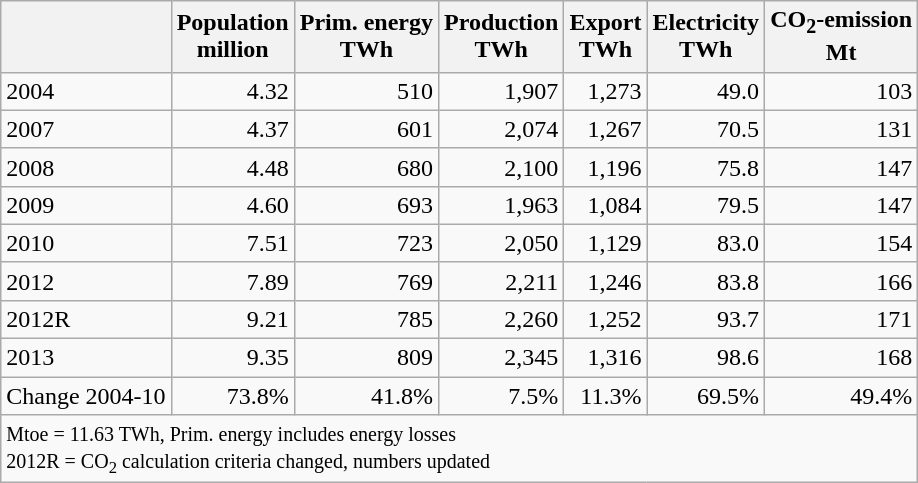<table class="wikitable" style="text-align:right">
<tr>
<th></th>
<th>Population<br>million</th>
<th>Prim. energy<br>TWh</th>
<th>Production<br>TWh</th>
<th>Export<br>TWh</th>
<th>Electricity<br>TWh</th>
<th>CO<sub>2</sub>-emission<br>Mt</th>
</tr>
<tr>
<td align="left">2004</td>
<td>4.32</td>
<td>510</td>
<td>1,907</td>
<td>1,273</td>
<td>49.0</td>
<td>103</td>
</tr>
<tr>
<td align="left">2007</td>
<td>4.37</td>
<td>601</td>
<td>2,074</td>
<td>1,267</td>
<td>70.5</td>
<td>131</td>
</tr>
<tr>
<td align="left">2008</td>
<td>4.48</td>
<td>680</td>
<td>2,100</td>
<td>1,196</td>
<td>75.8</td>
<td>147</td>
</tr>
<tr>
<td align="left">2009</td>
<td>4.60</td>
<td>693</td>
<td>1,963</td>
<td>1,084</td>
<td>79.5</td>
<td>147</td>
</tr>
<tr>
<td align="left">2010</td>
<td>7.51</td>
<td>723</td>
<td>2,050</td>
<td>1,129</td>
<td>83.0</td>
<td>154</td>
</tr>
<tr>
<td align="left">2012</td>
<td>7.89</td>
<td>769</td>
<td>2,211</td>
<td>1,246</td>
<td>83.8</td>
<td>166</td>
</tr>
<tr>
<td align="left">2012R</td>
<td>9.21</td>
<td>785</td>
<td>2,260</td>
<td>1,252</td>
<td>93.7</td>
<td>171</td>
</tr>
<tr>
<td align="left">2013</td>
<td>9.35</td>
<td>809</td>
<td>2,345</td>
<td>1,316</td>
<td>98.6</td>
<td>168</td>
</tr>
<tr>
<td align="left">Change 2004-10</td>
<td>73.8%</td>
<td>41.8%</td>
<td>7.5%</td>
<td>11.3%</td>
<td>69.5%</td>
<td>49.4%</td>
</tr>
<tr>
<td align="left" colspan=7><small> Mtoe = 11.63 TWh, Prim. energy includes energy losses </small><br><small>2012R = CO<sub>2</sub> calculation criteria changed, numbers updated </small></td>
</tr>
</table>
